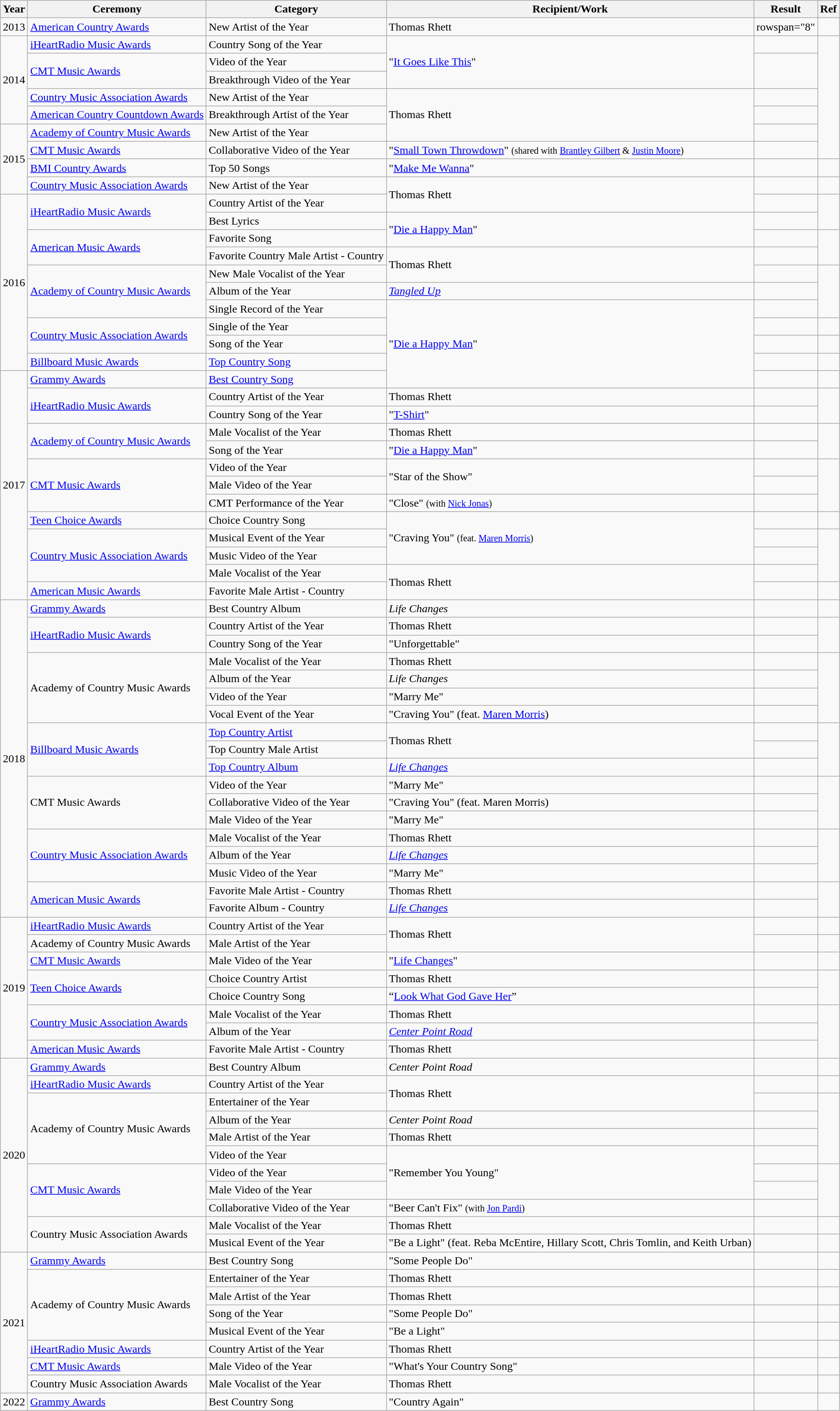<table class="wikitable">
<tr>
<th>Year</th>
<th>Ceremony</th>
<th>Category</th>
<th>Recipient/Work</th>
<th>Result</th>
<th>Ref</th>
</tr>
<tr>
<td>2013</td>
<td><a href='#'>American Country Awards</a></td>
<td>New Artist of the Year</td>
<td>Thomas Rhett</td>
<td>rowspan="8" </td>
<td></td>
</tr>
<tr>
<td rowspan="5">2014</td>
<td><a href='#'>iHeartRadio Music Awards</a></td>
<td>Country Song of the Year</td>
<td rowspan="3">"<a href='#'>It Goes Like This</a>"</td>
<td></td>
</tr>
<tr>
<td rowspan="2"><a href='#'>CMT Music Awards</a></td>
<td>Video of the Year</td>
<td rowspan=2></td>
</tr>
<tr>
<td>Breakthrough Video of the Year</td>
</tr>
<tr>
<td><a href='#'>Country Music Association Awards</a></td>
<td>New Artist of the Year</td>
<td rowspan="3">Thomas Rhett</td>
<td></td>
</tr>
<tr>
<td><a href='#'>American Country Countdown Awards</a></td>
<td>Breakthrough Artist of the Year</td>
<td></td>
</tr>
<tr>
<td rowspan="4">2015</td>
<td><a href='#'>Academy of Country Music Awards</a></td>
<td>New Artist of the Year</td>
<td></td>
</tr>
<tr>
<td><a href='#'>CMT Music Awards</a></td>
<td>Collaborative Video of the Year</td>
<td>"<a href='#'>Small Town Throwdown</a>" <small>(shared with <a href='#'>Brantley Gilbert</a> & <a href='#'>Justin Moore</a>)</small></td>
<td></td>
</tr>
<tr>
<td><a href='#'>BMI Country Awards</a></td>
<td>Top 50 Songs</td>
<td>"<a href='#'>Make Me Wanna</a>"</td>
<td></td>
<td></td>
</tr>
<tr>
<td><a href='#'>Country Music Association Awards</a></td>
<td>New Artist of the Year</td>
<td rowspan="2">Thomas Rhett</td>
<td></td>
<td></td>
</tr>
<tr>
<td rowspan="10">2016</td>
<td rowspan="2"><a href='#'>iHeartRadio Music Awards</a></td>
<td>Country Artist of the Year</td>
<td></td>
<td rowspan=2></td>
</tr>
<tr>
<td>Best Lyrics</td>
<td rowspan=2>"<a href='#'>Die a Happy Man</a>"</td>
<td></td>
</tr>
<tr>
<td rowspan="2"><a href='#'>American Music Awards</a></td>
<td>Favorite Song</td>
<td></td>
<td rowspan=2></td>
</tr>
<tr>
<td>Favorite Country Male Artist - Country</td>
<td rowspan=2>Thomas Rhett</td>
<td></td>
</tr>
<tr>
<td rowspan=3><a href='#'>Academy of Country Music Awards</a></td>
<td>New Male Vocalist of the Year</td>
<td></td>
<td rowspan=3></td>
</tr>
<tr>
<td>Album of the Year</td>
<td><em><a href='#'>Tangled Up</a></em></td>
<td></td>
</tr>
<tr>
<td>Single Record of the Year</td>
<td rowspan=5>"<a href='#'>Die a Happy Man</a>"</td>
<td></td>
</tr>
<tr>
<td rowspan=2><a href='#'>Country Music Association Awards</a></td>
<td>Single of the Year</td>
<td></td>
<td></td>
</tr>
<tr>
<td>Song of the Year</td>
<td></td>
<td></td>
</tr>
<tr>
<td><a href='#'>Billboard Music Awards</a></td>
<td><a href='#'>Top Country Song</a></td>
<td></td>
<td></td>
</tr>
<tr>
<td rowspan="13">2017</td>
<td><a href='#'>Grammy Awards</a></td>
<td><a href='#'>Best Country Song</a></td>
<td></td>
<td></td>
</tr>
<tr>
<td rowspan="2"><a href='#'>iHeartRadio Music Awards</a></td>
<td>Country Artist of the Year</td>
<td>Thomas Rhett</td>
<td></td>
<td rowspan=2></td>
</tr>
<tr>
<td>Country Song of the Year</td>
<td>"<a href='#'>T-Shirt</a>"</td>
<td></td>
</tr>
<tr>
<td rowspan=2><a href='#'>Academy of Country Music Awards</a></td>
<td>Male Vocalist of the Year</td>
<td>Thomas Rhett</td>
<td></td>
<td rowspan=2></td>
</tr>
<tr>
<td>Song of the Year</td>
<td>"<a href='#'>Die a Happy Man</a>"</td>
<td></td>
</tr>
<tr>
<td rowspan=3><a href='#'>CMT Music Awards</a></td>
<td>Video of the Year</td>
<td rowspan=2>"Star of the Show"</td>
<td></td>
<td rowspan=3></td>
</tr>
<tr>
<td>Male Video of the Year</td>
<td></td>
</tr>
<tr>
<td>CMT Performance of the Year</td>
<td>"Close" <small>(with <a href='#'>Nick Jonas</a>)</small></td>
<td></td>
</tr>
<tr>
<td><a href='#'>Teen Choice Awards</a></td>
<td>Choice Country Song</td>
<td rowspan=3>"Craving You" <small>(feat. <a href='#'>Maren Morris</a>)</small></td>
<td></td>
<td></td>
</tr>
<tr>
<td rowspan=3><a href='#'>Country Music Association Awards</a></td>
<td>Musical Event of the Year</td>
<td></td>
<td rowspan=3></td>
</tr>
<tr>
<td>Music Video of the Year</td>
<td></td>
</tr>
<tr>
<td>Male Vocalist of the Year</td>
<td rowspan=2>Thomas Rhett</td>
<td></td>
</tr>
<tr>
<td><a href='#'>American Music Awards</a></td>
<td>Favorite Male Artist - Country</td>
<td></td>
<td></td>
</tr>
<tr>
<td rowspan="18">2018</td>
<td><a href='#'>Grammy Awards</a></td>
<td>Best Country Album</td>
<td><em>Life Changes</em></td>
<td></td>
<td></td>
</tr>
<tr>
<td rowspan=2><a href='#'>iHeartRadio Music Awards</a></td>
<td>Country Artist of the Year</td>
<td>Thomas Rhett</td>
<td></td>
<td rowspan=2></td>
</tr>
<tr>
<td>Country Song of the Year</td>
<td>"Unforgettable"</td>
<td></td>
</tr>
<tr>
<td rowspan="4">Academy of Country Music Awards</td>
<td>Male Vocalist of the Year</td>
<td>Thomas Rhett</td>
<td></td>
<td rowspan="4"></td>
</tr>
<tr>
<td>Album of the Year</td>
<td><em>Life Changes</em></td>
<td></td>
</tr>
<tr>
<td>Video of the Year</td>
<td>"Marry Me"</td>
<td></td>
</tr>
<tr>
<td>Vocal Event of the Year</td>
<td>"Craving You" (feat. <a href='#'>Maren Morris</a>)</td>
<td></td>
</tr>
<tr>
<td rowspan=3><a href='#'>Billboard Music Awards</a></td>
<td><a href='#'>Top Country Artist</a></td>
<td rowspan="2">Thomas Rhett</td>
<td></td>
<td rowspan=3></td>
</tr>
<tr>
<td>Top Country Male Artist</td>
<td></td>
</tr>
<tr>
<td><a href='#'>Top Country Album</a></td>
<td><em><a href='#'>Life Changes</a></em></td>
<td></td>
</tr>
<tr>
<td rowspan="3">CMT Music Awards</td>
<td>Video of the Year</td>
<td>"Marry Me"</td>
<td></td>
<td rowspan="3"></td>
</tr>
<tr>
<td>Collaborative Video of the Year</td>
<td>"Craving You" (feat. Maren Morris)</td>
<td></td>
</tr>
<tr>
<td>Male Video of the Year</td>
<td>"Marry Me"</td>
<td></td>
</tr>
<tr>
<td rowspan="3"><a href='#'>Country Music Association Awards</a></td>
<td>Male Vocalist of the Year</td>
<td>Thomas Rhett</td>
<td></td>
<td rowspan="3"></td>
</tr>
<tr>
<td>Album of the Year</td>
<td><em><a href='#'>Life Changes</a></em></td>
<td></td>
</tr>
<tr>
<td>Music Video of the Year</td>
<td>"Marry Me"</td>
<td></td>
</tr>
<tr>
<td rowspan=2><a href='#'>American Music Awards</a></td>
<td>Favorite Male Artist - Country</td>
<td>Thomas Rhett</td>
<td></td>
<td rowspan=2></td>
</tr>
<tr>
<td>Favorite Album - Country</td>
<td><em><a href='#'>Life Changes</a></em></td>
<td></td>
</tr>
<tr>
<td rowspan="8">2019</td>
<td><a href='#'>iHeartRadio Music Awards</a></td>
<td>Country Artist of the Year</td>
<td rowspan="2">Thomas Rhett</td>
<td></td>
<td></td>
</tr>
<tr>
<td>Academy of Country Music Awards</td>
<td>Male Artist of the Year</td>
<td></td>
<td></td>
</tr>
<tr>
<td><a href='#'>CMT Music Awards</a></td>
<td>Male Video of the Year</td>
<td>"<a href='#'>Life Changes</a>"</td>
<td></td>
<td></td>
</tr>
<tr>
<td rowspan=2><a href='#'>Teen Choice Awards</a></td>
<td>Choice Country Artist</td>
<td>Thomas Rhett</td>
<td></td>
<td rowspan=2></td>
</tr>
<tr>
<td>Choice Country Song</td>
<td>“<a href='#'>Look What God Gave Her</a>”</td>
<td></td>
</tr>
<tr>
<td rowspan="2"><a href='#'>Country Music Association Awards</a></td>
<td>Male Vocalist of the Year</td>
<td>Thomas Rhett</td>
<td></td>
<td rowspan="3"></td>
</tr>
<tr>
<td>Album of the Year</td>
<td><em><a href='#'>Center Point Road</a></em></td>
<td></td>
</tr>
<tr>
<td><a href='#'>American Music Awards</a></td>
<td>Favorite Male Artist - Country</td>
<td>Thomas Rhett</td>
<td></td>
</tr>
<tr>
<td rowspan="11">2020</td>
<td><a href='#'>Grammy Awards</a></td>
<td>Best Country Album</td>
<td><em>Center Point Road</em></td>
<td></td>
<td></td>
</tr>
<tr>
<td><a href='#'>iHeartRadio Music Awards</a></td>
<td>Country Artist of the Year</td>
<td rowspan="2">Thomas Rhett</td>
<td></td>
<td></td>
</tr>
<tr>
<td rowspan="4">Academy of Country Music Awards</td>
<td>Entertainer of the Year</td>
<td></td>
<td rowspan="4"></td>
</tr>
<tr>
<td>Album of the Year</td>
<td><em>Center Point Road</em></td>
<td></td>
</tr>
<tr>
<td>Male Artist of the Year</td>
<td>Thomas Rhett</td>
<td></td>
</tr>
<tr>
<td>Video of the Year</td>
<td rowspan=3>"Remember You Young"</td>
<td></td>
</tr>
<tr>
<td rowspan=3><a href='#'>CMT Music Awards</a></td>
<td>Video of the Year</td>
<td></td>
<td rowspan=3></td>
</tr>
<tr>
<td>Male Video of the Year</td>
<td></td>
</tr>
<tr>
<td>Collaborative Video of the Year</td>
<td>"Beer Can't Fix" <small>(with <a href='#'>Jon Pardi</a>)</small></td>
<td></td>
</tr>
<tr>
<td rowspan="2">Country Music Association Awards</td>
<td>Male Vocalist of the Year</td>
<td>Thomas Rhett</td>
<td></td>
<td></td>
</tr>
<tr>
<td>Musical Event of the Year</td>
<td>"Be a Light" (feat. Reba McEntire, Hillary Scott, Chris Tomlin, and Keith Urban)</td>
<td></td>
</tr>
<tr>
<td rowspan="8">2021</td>
<td><a href='#'>Grammy Awards</a></td>
<td>Best Country Song</td>
<td>"Some People Do"</td>
<td></td>
<td></td>
</tr>
<tr rowspan="4">
<td rowspan="4">Academy of Country Music Awards</td>
<td>Entertainer of the Year</td>
<td>Thomas Rhett</td>
<td></td>
<td></td>
</tr>
<tr>
<td>Male Artist of the Year</td>
<td>Thomas Rhett</td>
<td></td>
<td></td>
</tr>
<tr>
<td>Song of the Year</td>
<td>"Some People Do"</td>
<td></td>
<td></td>
</tr>
<tr>
<td>Musical Event of the Year</td>
<td>"Be a Light"</td>
<td></td>
<td></td>
</tr>
<tr>
<td><a href='#'>iHeartRadio Music Awards</a></td>
<td>Country Artist of the Year</td>
<td>Thomas Rhett</td>
<td></td>
<td></td>
</tr>
<tr>
<td><a href='#'>CMT Music Awards</a></td>
<td>Male Video of the Year</td>
<td>"What's Your Country Song"</td>
<td></td>
<td></td>
</tr>
<tr>
<td>Country Music Association Awards</td>
<td>Male Vocalist of the Year</td>
<td>Thomas Rhett</td>
<td></td>
<td></td>
</tr>
<tr>
<td rowspan="1">2022</td>
<td><a href='#'>Grammy Awards</a></td>
<td>Best Country Song</td>
<td>"Country Again"</td>
<td></td>
<td></td>
</tr>
</table>
